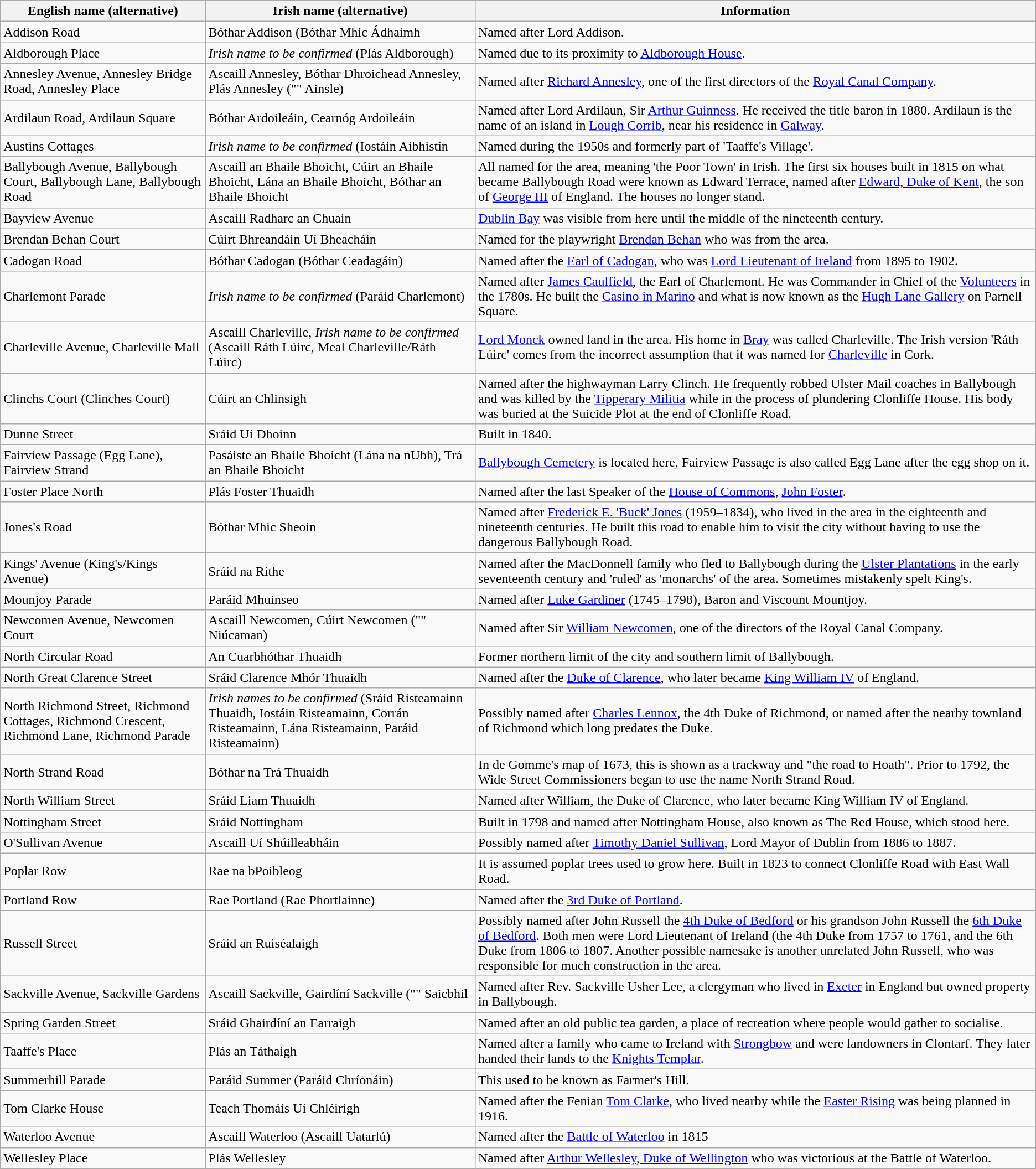<table class="wikitable">
<tr>
<th>English name (alternative)</th>
<th>Irish name (alternative)</th>
<th>Information</th>
</tr>
<tr>
<td>Addison Road</td>
<td>Bóthar Addison (Bóthar Mhic Ádhaimh</td>
<td>Named after Lord Addison.</td>
</tr>
<tr>
<td>Aldborough Place</td>
<td><em>Irish name to be confirmed</em> (Plás Aldborough)</td>
<td>Named due to its proximity to <a href='#'>Aldborough House</a>.</td>
</tr>
<tr>
<td>Annesley Avenue, Annesley Bridge Road, Annesley Place</td>
<td>Ascaill Annesley, Bóthar Dhroichead Annesley, Plás Annesley ("" Ainsle)</td>
<td>Named after <a href='#'>Richard Annesley</a>, one of the first directors of the <a href='#'>Royal Canal Company</a>.</td>
</tr>
<tr>
<td>Ardilaun Road, Ardilaun Square</td>
<td>Bóthar Ardoileáin, Cearnóg Ardoileáin</td>
<td>Named after Lord Ardilaun, Sir <a href='#'>Arthur Guinness</a>. He received the title baron in 1880. Ardilaun is the name of an island in <a href='#'>Lough Corrib</a>, near his residence in <a href='#'>Galway</a>.</td>
</tr>
<tr>
<td>Austins Cottages</td>
<td><em>Irish name to be confirmed</em> (Iostáin Aibhistín</td>
<td>Named during the 1950s and formerly part of 'Taaffe's Village'.</td>
</tr>
<tr>
<td>Ballybough Avenue, Ballybough Court, Ballybough Lane, Ballybough Road</td>
<td>Ascaill an Bhaile Bhoicht, Cúirt an Bhaile Bhoicht, Lána an Bhaile Bhoicht, Bóthar an Bhaile Bhoicht</td>
<td>All named for the area, meaning 'the Poor Town' in Irish. The first six houses built in 1815 on what became Ballybough Road were known as Edward Terrace, named after <a href='#'>Edward, Duke of Kent</a>, the son of <a href='#'>George III</a> of England. The houses no longer stand.</td>
</tr>
<tr>
<td>Bayview Avenue</td>
<td>Ascaill Radharc an Chuain</td>
<td><a href='#'>Dublin Bay</a> was visible from here until the middle of the nineteenth century.</td>
</tr>
<tr>
<td>Brendan Behan Court</td>
<td>Cúirt Bhreandáin Uí Bheacháin</td>
<td>Named for the playwright <a href='#'>Brendan Behan</a> who was from the area.</td>
</tr>
<tr>
<td>Cadogan Road</td>
<td>Bóthar Cadogan (Bóthar Ceadagáin)</td>
<td>Named after the <a href='#'>Earl of Cadogan</a>, who was <a href='#'>Lord Lieutenant of Ireland</a> from 1895 to 1902.</td>
</tr>
<tr>
<td>Charlemont Parade</td>
<td><em>Irish name to be confirmed</em> (Paráid Charlemont)</td>
<td>Named after <a href='#'>James Caulfield</a>, the Earl of Charlemont. He was Commander in Chief of the <a href='#'>Volunteers</a> in the 1780s. He built the <a href='#'>Casino in Marino</a> and what is now known as the <a href='#'>Hugh Lane Gallery</a> on Parnell Square.</td>
</tr>
<tr>
<td>Charleville Avenue, Charleville Mall</td>
<td>Ascaill Charleville, <em>Irish name to be confirmed</em> (Ascaill Ráth Lúirc, Meal Charleville/Ráth Lúirc)</td>
<td><a href='#'>Lord Monck</a> owned land in the area. His home in <a href='#'>Bray</a> was called Charleville. The Irish version 'Ráth Lúirc' comes from the incorrect assumption that it was named for <a href='#'>Charleville</a> in Cork.</td>
</tr>
<tr>
<td>Clinchs Court (Clinches Court)</td>
<td>Cúirt an Chlinsigh</td>
<td>Named after the highwayman Larry Clinch. He frequently robbed Ulster Mail coaches in Ballybough and was killed by the <a href='#'>Tipperary Militia</a> while in the process of plundering Clonliffe House. His body was buried at the Suicide Plot at the end of Clonliffe Road.</td>
</tr>
<tr>
<td>Dunne Street</td>
<td>Sráid Uí Dhoinn</td>
<td>Built in 1840.</td>
</tr>
<tr>
<td>Fairview Passage (Egg Lane), Fairview Strand</td>
<td>Pasáiste an Bhaile Bhoicht (Lána na nUbh), Trá an Bhaile Bhoicht</td>
<td><a href='#'>Ballybough Cemetery</a> is located here, Fairview Passage is also called Egg Lane after the egg shop on it.</td>
</tr>
<tr>
<td>Foster Place North</td>
<td>Plás Foster Thuaidh</td>
<td>Named after the last Speaker of the <a href='#'>House of Commons</a>, <a href='#'>John Foster</a>.</td>
</tr>
<tr>
<td>Jones's Road</td>
<td>Bóthar Mhic Sheoin</td>
<td>Named after <a href='#'>Frederick E. 'Buck' Jones</a> (1959–1834), who lived in the area in the eighteenth and nineteenth centuries. He built this road to enable him to visit the city without having to use the dangerous Ballybough Road.</td>
</tr>
<tr>
<td>Kings' Avenue (King's/Kings Avenue)</td>
<td>Sráid na Ríthe</td>
<td>Named after the MacDonnell family who fled to Ballybough during the <a href='#'>Ulster Plantations</a> in the early seventeenth century and 'ruled' as 'monarchs' of the area. Sometimes mistakenly spelt King's.</td>
</tr>
<tr>
<td>Mounjoy Parade</td>
<td>Paráid Mhuinseo</td>
<td>Named after <a href='#'>Luke Gardiner</a> (1745–1798), Baron and Viscount Mountjoy.</td>
</tr>
<tr>
<td>Newcomen Avenue, Newcomen Court</td>
<td>Ascaill Newcomen, Cúirt Newcomen ("" Niúcaman)</td>
<td>Named after Sir <a href='#'>William Newcomen</a>, one of the directors of the Royal Canal Company.</td>
</tr>
<tr>
<td>North Circular Road</td>
<td>An Cuarbhóthar Thuaidh</td>
<td>Former northern limit of the city and southern limit of Ballybough.</td>
</tr>
<tr>
<td>North Great Clarence Street</td>
<td>Sráid Clarence Mhór Thuaidh</td>
<td>Named after the <a href='#'>Duke of Clarence</a>, who later became <a href='#'>King William IV</a> of England.</td>
</tr>
<tr>
<td>North Richmond Street, Richmond Cottages, Richmond Crescent, Richmond Lane, Richmond Parade</td>
<td><em>Irish names to be confirmed</em> (Sráid Risteamainn Thuaidh, Iostáin Risteamainn, Corrán Risteamainn, Lána Risteamainn, Paráid Risteamainn)</td>
<td>Possibly named after <a href='#'>Charles Lennox</a>, the 4th Duke of Richmond, or named after the nearby townland of Richmond which long predates the Duke.</td>
</tr>
<tr>
<td>North Strand Road</td>
<td>Bóthar na Trá Thuaidh</td>
<td>In de Gomme's map of 1673, this is shown as a trackway and "the road to Hoath". Prior to 1792, the Wide Street Commissioners began to use the name North Strand Road.</td>
</tr>
<tr>
<td>North William Street</td>
<td>Sráid Liam Thuaidh</td>
<td>Named after William, the Duke of Clarence, who later became King William IV of England.</td>
</tr>
<tr>
<td>Nottingham Street</td>
<td>Sráid Nottingham</td>
<td>Built in 1798 and named after Nottingham House, also known as The Red House, which stood here.</td>
</tr>
<tr>
<td>O'Sullivan Avenue</td>
<td>Ascaill Uí Shúilleabháin</td>
<td>Possibly named after <a href='#'>Timothy Daniel Sullivan</a>, Lord Mayor of Dublin from 1886 to 1887.</td>
</tr>
<tr>
<td>Poplar Row</td>
<td>Rae na bPoibleog</td>
<td>It is assumed poplar trees used to grow here. Built in 1823 to connect Clonliffe Road with East Wall Road.</td>
</tr>
<tr>
<td>Portland Row</td>
<td>Rae Portland (Rae Phortlainne)</td>
<td>Named after the <a href='#'>3rd Duke of Portland</a>.</td>
</tr>
<tr>
<td>Russell Street</td>
<td>Sráid an Ruiséalaigh</td>
<td>Possibly named after John Russell the <a href='#'>4th Duke of Bedford</a> or his grandson John Russell the <a href='#'>6th Duke of Bedford</a>. Both men were Lord Lieutenant of Ireland (the 4th Duke from 1757 to 1761, and the 6th Duke from 1806 to 1807. Another possible namesake is another unrelated John Russell, who was responsible for much construction in the area.</td>
</tr>
<tr>
<td>Sackville Avenue, Sackville Gardens</td>
<td>Ascaill Sackville, Gairdíní Sackville ("" Saicbhil</td>
<td>Named after Rev. Sackville Usher Lee, a clergyman who lived in <a href='#'>Exeter</a> in England but owned property in Ballybough.</td>
</tr>
<tr>
<td>Spring Garden Street</td>
<td>Sráid Ghairdíní an Earraigh</td>
<td>Named after an old public tea garden, a place of recreation where people would gather to socialise.</td>
</tr>
<tr>
<td>Taaffe's Place</td>
<td>Plás an Táthaigh</td>
<td>Named after a family who came to Ireland with <a href='#'>Strongbow</a> and were landowners in Clontarf. They later handed their lands to the <a href='#'>Knights Templar</a>.</td>
</tr>
<tr>
<td>Summerhill Parade</td>
<td>Paráid Summer (Paráid Chríonáin)</td>
<td>This used to be known as Farmer's Hill.</td>
</tr>
<tr>
<td>Tom Clarke House</td>
<td>Teach Thomáis Uí Chléirigh</td>
<td>Named after the Fenian <a href='#'>Tom Clarke</a>, who lived nearby while the <a href='#'>Easter Rising</a> was being planned in 1916.</td>
</tr>
<tr>
<td>Waterloo Avenue</td>
<td>Ascaill Waterloo (Ascaill Uatarlú)</td>
<td>Named after the <a href='#'>Battle of Waterloo</a> in 1815</td>
</tr>
<tr>
<td>Wellesley Place</td>
<td>Plás Wellesley</td>
<td>Named after <a href='#'>Arthur Wellesley, Duke of Wellington</a> who was victorious at the Battle of Waterloo.</td>
</tr>
</table>
